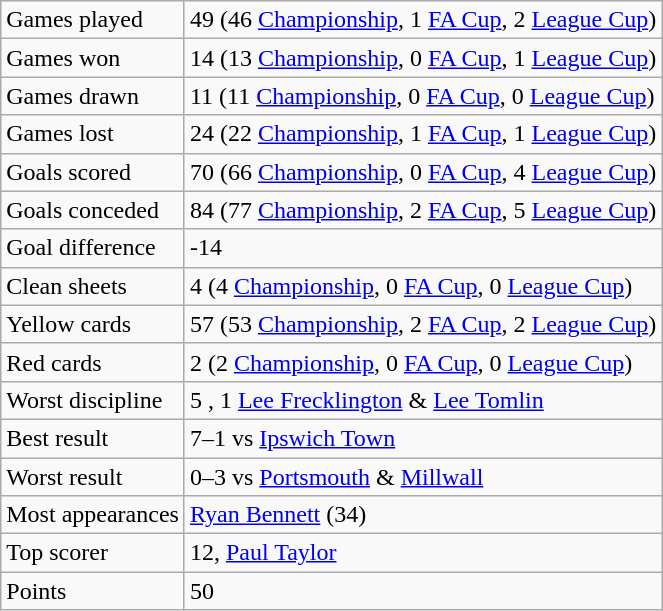<table class="wikitable">
<tr>
<td>Games played</td>
<td>49 (46 <a href='#'>Championship</a>, 1 <a href='#'>FA Cup</a>, 2 <a href='#'>League Cup</a>)</td>
</tr>
<tr>
<td>Games won</td>
<td>14 (13 <a href='#'>Championship</a>, 0 <a href='#'>FA Cup</a>, 1 <a href='#'>League Cup</a>)</td>
</tr>
<tr>
<td>Games drawn</td>
<td>11 (11 <a href='#'>Championship</a>, 0 <a href='#'>FA Cup</a>, 0 <a href='#'>League Cup</a>)</td>
</tr>
<tr>
<td>Games lost</td>
<td>24 (22 <a href='#'>Championship</a>, 1 <a href='#'>FA Cup</a>, 1 <a href='#'>League Cup</a>)</td>
</tr>
<tr>
<td>Goals scored</td>
<td>70 (66 <a href='#'>Championship</a>, 0 <a href='#'>FA Cup</a>, 4 <a href='#'>League Cup</a>)</td>
</tr>
<tr>
<td>Goals conceded</td>
<td>84 (77 <a href='#'>Championship</a>, 2 <a href='#'>FA Cup</a>, 5 <a href='#'>League Cup</a>)</td>
</tr>
<tr>
<td>Goal difference</td>
<td>-14</td>
</tr>
<tr>
<td>Clean sheets</td>
<td>4 (4 <a href='#'>Championship</a>, 0 <a href='#'>FA Cup</a>, 0 <a href='#'>League Cup</a>)</td>
</tr>
<tr>
<td>Yellow cards</td>
<td>57 (53 <a href='#'>Championship</a>, 2 <a href='#'>FA Cup</a>, 2 <a href='#'>League Cup</a>)</td>
</tr>
<tr>
<td>Red cards</td>
<td>2 (2 <a href='#'>Championship</a>, 0 <a href='#'>FA Cup</a>, 0 <a href='#'>League Cup</a>)</td>
</tr>
<tr>
<td>Worst discipline</td>
<td>5 , 1  <a href='#'>Lee Frecklington</a> & <a href='#'>Lee Tomlin</a></td>
</tr>
<tr>
<td>Best result</td>
<td>7–1 vs <a href='#'>Ipswich Town</a></td>
</tr>
<tr>
<td>Worst result</td>
<td>0–3 vs <a href='#'>Portsmouth</a> & <a href='#'>Millwall</a></td>
</tr>
<tr>
<td>Most appearances</td>
<td><a href='#'>Ryan Bennett</a> (34)</td>
</tr>
<tr>
<td>Top scorer</td>
<td>12, <a href='#'>Paul Taylor</a></td>
</tr>
<tr>
<td>Points</td>
<td>50</td>
</tr>
</table>
